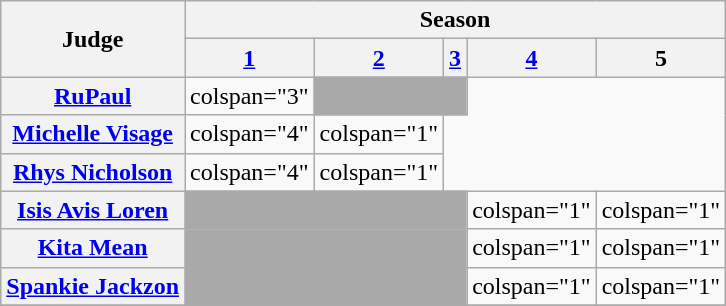<table class="wikitable plainrowheaders" style="text-align:center; width:30%">
<tr>
<th rowspan="2" style="width:20%;" scope="col">Judge</th>
<th colspan="5">Season</th>
</tr>
<tr>
<th style="width:7%;" scope="colspan"><a href='#'>1</a></th>
<th style="width:7%;" scope="colspan"><a href='#'>2</a></th>
<th style="width:7%;" scope="colspan"><a href='#'>3</a></th>
<th style="width:7%;" scope="colspan"><a href='#'>4</a></th>
<th style="width:7%;" scope="colspan">5</th>
</tr>
<tr>
<th scope="row" style="text-align: center;"><a href='#'>RuPaul</a></th>
<td>colspan="3" </td>
<td colspan="2" bgcolor="darkgray"></td>
</tr>
<tr>
<th scope="row" style="text-align: center;"><a href='#'>Michelle Visage</a></th>
<td>colspan="4" </td>
<td>colspan="1" </td>
</tr>
<tr>
<th scope="row" style="text-align: center;"><a href='#'>Rhys Nicholson</a></th>
<td>colspan="4" </td>
<td>colspan="1" </td>
</tr>
<tr>
<th scope="row" style="text-align: center;"><a href='#'>Isis Avis Loren</a></th>
<td colspan="3" bgcolor="darkgray"></td>
<td>colspan="1" </td>
<td>colspan="1" </td>
</tr>
<tr>
<th scope="row" style="text-align: center;"><a href='#'>Kita Mean</a></th>
<td colspan="3" bgcolor="darkgray"></td>
<td>colspan="1" </td>
<td>colspan="1" </td>
</tr>
<tr>
<th scope="row" style="text-align: center;" nowrap><a href='#'>Spankie Jackzon</a></th>
<td colspan="3" bgcolor="darkgray"></td>
<td>colspan="1" </td>
<td>colspan="1" </td>
</tr>
<tr>
</tr>
</table>
